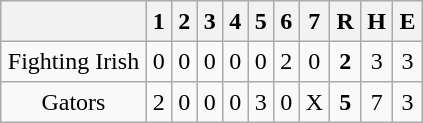<table align = right border="2" cellpadding="4" cellspacing="0" style="margin: 1em 1em 1em 1em; background: #F9F9F9; border: 1px #aaa solid; border-collapse: collapse;">
<tr align=center style="background: #F2F2F2;">
<th></th>
<th>1</th>
<th>2</th>
<th>3</th>
<th>4</th>
<th>5</th>
<th>6</th>
<th>7</th>
<th>R</th>
<th>H</th>
<th>E</th>
</tr>
<tr align=center>
<td>Fighting Irish</td>
<td>0</td>
<td>0</td>
<td>0</td>
<td>0</td>
<td>0</td>
<td>2</td>
<td>0</td>
<td><strong>2</strong></td>
<td>3</td>
<td>3</td>
</tr>
<tr align=center>
<td>Gators</td>
<td>2</td>
<td>0</td>
<td>0</td>
<td>0</td>
<td>3</td>
<td>0</td>
<td>X</td>
<td><strong>5</strong></td>
<td>7</td>
<td>3</td>
</tr>
</table>
